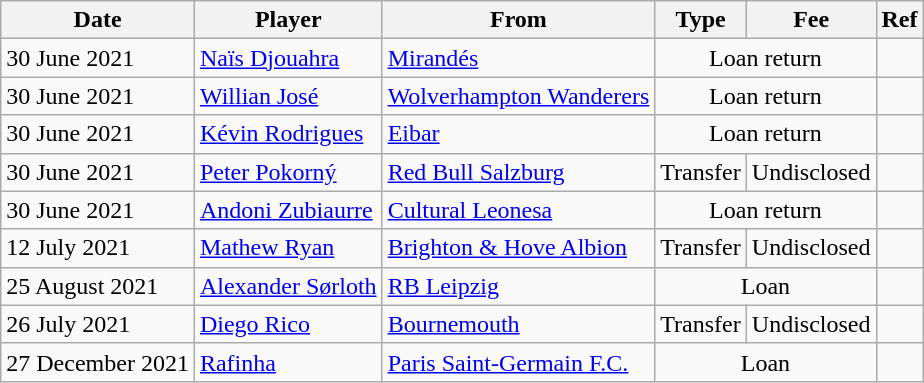<table class="wikitable">
<tr>
<th>Date</th>
<th>Player</th>
<th>From</th>
<th>Type</th>
<th>Fee</th>
<th>Ref</th>
</tr>
<tr>
<td>30 June 2021</td>
<td> <a href='#'>Naïs Djouahra</a></td>
<td><a href='#'>Mirandés</a></td>
<td align=center colspan=2>Loan return</td>
<td align=center></td>
</tr>
<tr>
<td>30 June 2021</td>
<td> <a href='#'>Willian José</a></td>
<td> <a href='#'>Wolverhampton Wanderers</a></td>
<td align=center colspan=2>Loan return</td>
<td align=center></td>
</tr>
<tr>
<td>30 June 2021</td>
<td> <a href='#'>Kévin Rodrigues</a></td>
<td><a href='#'>Eibar</a></td>
<td align=center colspan=2>Loan return</td>
<td align=center></td>
</tr>
<tr>
<td>30 June 2021</td>
<td> <a href='#'>Peter Pokorný</a></td>
<td> <a href='#'>Red Bull Salzburg</a></td>
<td align=center>Transfer</td>
<td align=center>Undisclosed</td>
<td align=center></td>
</tr>
<tr>
<td>30 June 2021</td>
<td> <a href='#'>Andoni Zubiaurre</a></td>
<td><a href='#'>Cultural Leonesa</a></td>
<td align=center colspan=2>Loan return</td>
<td align=center></td>
</tr>
<tr>
<td>12 July 2021</td>
<td> <a href='#'>Mathew Ryan</a></td>
<td> <a href='#'>Brighton & Hove Albion</a></td>
<td>Transfer</td>
<td>Undisclosed</td>
<td></td>
</tr>
<tr>
<td>25 August 2021</td>
<td> <a href='#'>Alexander Sørloth</a></td>
<td> <a href='#'>RB Leipzig</a></td>
<td align=center colspan=2>Loan</td>
<td align=center></td>
</tr>
<tr>
<td>26 July 2021</td>
<td> <a href='#'>Diego Rico</a></td>
<td> <a href='#'>Bournemouth</a></td>
<td align=center>Transfer</td>
<td align=center>Undisclosed</td>
<td align=center></td>
</tr>
<tr>
<td>27 December 2021</td>
<td> <a href='#'>Rafinha</a></td>
<td> <a href='#'>Paris Saint-Germain F.C.</a></td>
<td align=center colspan=2>Loan</td>
<td align=center></td>
</tr>
</table>
